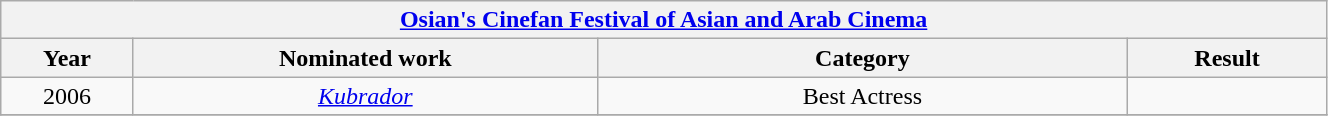<table width="70%" class="wikitable sortable">
<tr>
<th colspan="4"><a href='#'>Osian's Cinefan Festival of Asian and Arab Cinema</a></th>
</tr>
<tr>
<th width="10%">Year</th>
<th width="35%">Nominated work</th>
<th width="40%">Category</th>
<th width="15%">Result</th>
</tr>
<tr>
<td align="center">2006</td>
<td align="center"><em><a href='#'>Kubrador</a></em></td>
<td align="center">Best Actress</td>
<td></td>
</tr>
<tr>
</tr>
</table>
